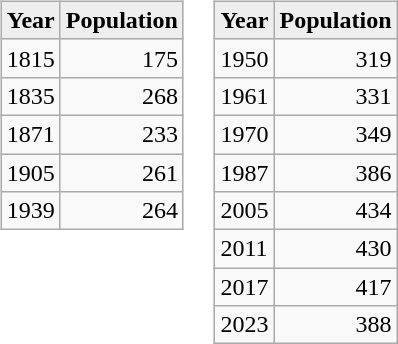<table border="0">
<tr>
<td valign="top"><br><table class="wikitable">
<tr bgcolor="#eeeeee">
<td><strong>Year</strong></td>
<td><strong>Population</strong></td>
</tr>
<tr>
<td>1815</td>
<td align="right">175</td>
</tr>
<tr>
<td>1835</td>
<td align="right">268</td>
</tr>
<tr>
<td>1871</td>
<td align="right">233</td>
</tr>
<tr>
<td>1905</td>
<td align="right">261</td>
</tr>
<tr>
<td>1939</td>
<td align="right">264</td>
</tr>
</table>
</td>
<td valign="top"><br><table class="wikitable">
<tr bgcolor="#eeeeee">
<td><strong>Year</strong></td>
<td><strong>Population</strong></td>
</tr>
<tr>
<td>1950</td>
<td align="right">319</td>
</tr>
<tr>
<td>1961</td>
<td align="right">331</td>
</tr>
<tr>
<td>1970</td>
<td align="right">349</td>
</tr>
<tr>
<td>1987</td>
<td align="right">386</td>
</tr>
<tr>
<td>2005</td>
<td align="right">434</td>
</tr>
<tr>
<td>2011</td>
<td align="right">430</td>
</tr>
<tr>
<td>2017</td>
<td align="right">417</td>
</tr>
<tr>
<td>2023</td>
<td align="right">388</td>
</tr>
</table>
</td>
</tr>
</table>
